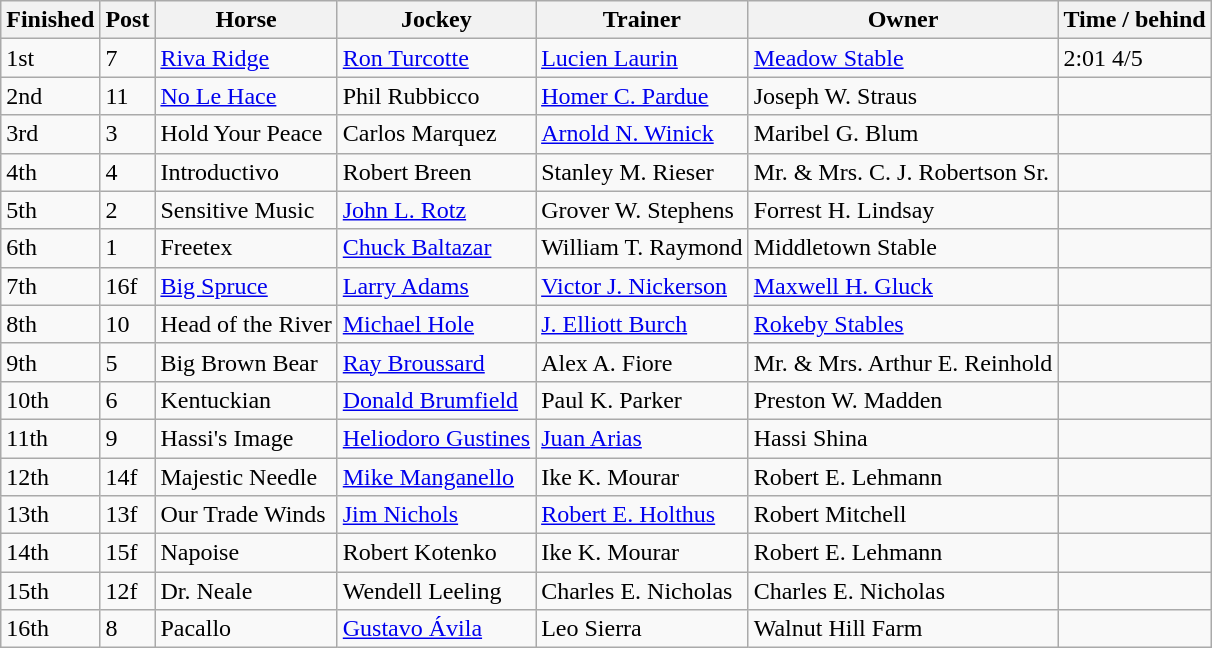<table class="wikitable">
<tr>
<th>Finished</th>
<th>Post</th>
<th>Horse</th>
<th>Jockey</th>
<th>Trainer</th>
<th>Owner</th>
<th>Time / behind</th>
</tr>
<tr>
<td>1st</td>
<td>7</td>
<td><a href='#'>Riva Ridge</a></td>
<td><a href='#'>Ron Turcotte</a></td>
<td><a href='#'>Lucien Laurin</a></td>
<td><a href='#'>Meadow Stable</a></td>
<td>2:01 4/5</td>
</tr>
<tr>
<td>2nd</td>
<td>11</td>
<td><a href='#'>No Le Hace</a></td>
<td>Phil Rubbicco</td>
<td><a href='#'>Homer C. Pardue</a></td>
<td>Joseph W. Straus</td>
<td></td>
</tr>
<tr>
<td>3rd</td>
<td>3</td>
<td>Hold Your Peace</td>
<td>Carlos Marquez</td>
<td><a href='#'>Arnold N. Winick</a></td>
<td>Maribel G. Blum</td>
<td></td>
</tr>
<tr>
<td>4th</td>
<td>4</td>
<td>Introductivo</td>
<td>Robert Breen</td>
<td>Stanley M. Rieser</td>
<td>Mr. & Mrs. C. J. Robertson Sr.</td>
<td></td>
</tr>
<tr>
<td>5th</td>
<td>2</td>
<td>Sensitive Music</td>
<td><a href='#'>John L. Rotz</a></td>
<td>Grover W. Stephens</td>
<td>Forrest H. Lindsay</td>
<td></td>
</tr>
<tr>
<td>6th</td>
<td>1</td>
<td>Freetex</td>
<td><a href='#'>Chuck Baltazar</a></td>
<td>William T. Raymond</td>
<td>Middletown Stable</td>
<td></td>
</tr>
<tr>
<td>7th</td>
<td>16f</td>
<td><a href='#'>Big Spruce</a></td>
<td><a href='#'>Larry Adams</a></td>
<td><a href='#'>Victor J. Nickerson</a></td>
<td><a href='#'>Maxwell H. Gluck</a></td>
<td></td>
</tr>
<tr>
<td>8th</td>
<td>10</td>
<td>Head of the River</td>
<td><a href='#'>Michael Hole</a></td>
<td><a href='#'>J. Elliott Burch</a></td>
<td><a href='#'>Rokeby Stables</a></td>
<td></td>
</tr>
<tr>
<td>9th</td>
<td>5</td>
<td>Big Brown Bear</td>
<td><a href='#'>Ray Broussard</a></td>
<td>Alex A. Fiore</td>
<td>Mr. & Mrs. Arthur E. Reinhold</td>
<td></td>
</tr>
<tr>
<td>10th</td>
<td>6</td>
<td>Kentuckian</td>
<td><a href='#'>Donald Brumfield</a></td>
<td>Paul K. Parker</td>
<td>Preston W. Madden</td>
<td></td>
</tr>
<tr>
<td>11th</td>
<td>9</td>
<td>Hassi's Image</td>
<td><a href='#'>Heliodoro Gustines</a></td>
<td><a href='#'>Juan Arias</a></td>
<td>Hassi Shina</td>
<td></td>
</tr>
<tr>
<td>12th</td>
<td>14f</td>
<td>Majestic Needle</td>
<td><a href='#'>Mike Manganello</a></td>
<td>Ike K. Mourar</td>
<td>Robert E. Lehmann</td>
<td></td>
</tr>
<tr>
<td>13th</td>
<td>13f</td>
<td>Our Trade Winds</td>
<td><a href='#'>Jim Nichols</a></td>
<td><a href='#'>Robert E. Holthus</a></td>
<td>Robert Mitchell</td>
<td></td>
</tr>
<tr>
<td>14th</td>
<td>15f</td>
<td>Napoise</td>
<td>Robert Kotenko</td>
<td>Ike K. Mourar</td>
<td>Robert E. Lehmann</td>
<td></td>
</tr>
<tr>
<td>15th</td>
<td>12f</td>
<td>Dr. Neale</td>
<td>Wendell Leeling</td>
<td>Charles E. Nicholas</td>
<td>Charles E. Nicholas</td>
<td></td>
</tr>
<tr>
<td>16th</td>
<td>8</td>
<td>Pacallo</td>
<td><a href='#'>Gustavo Ávila</a></td>
<td>Leo Sierra</td>
<td>Walnut Hill Farm</td>
<td></td>
</tr>
</table>
